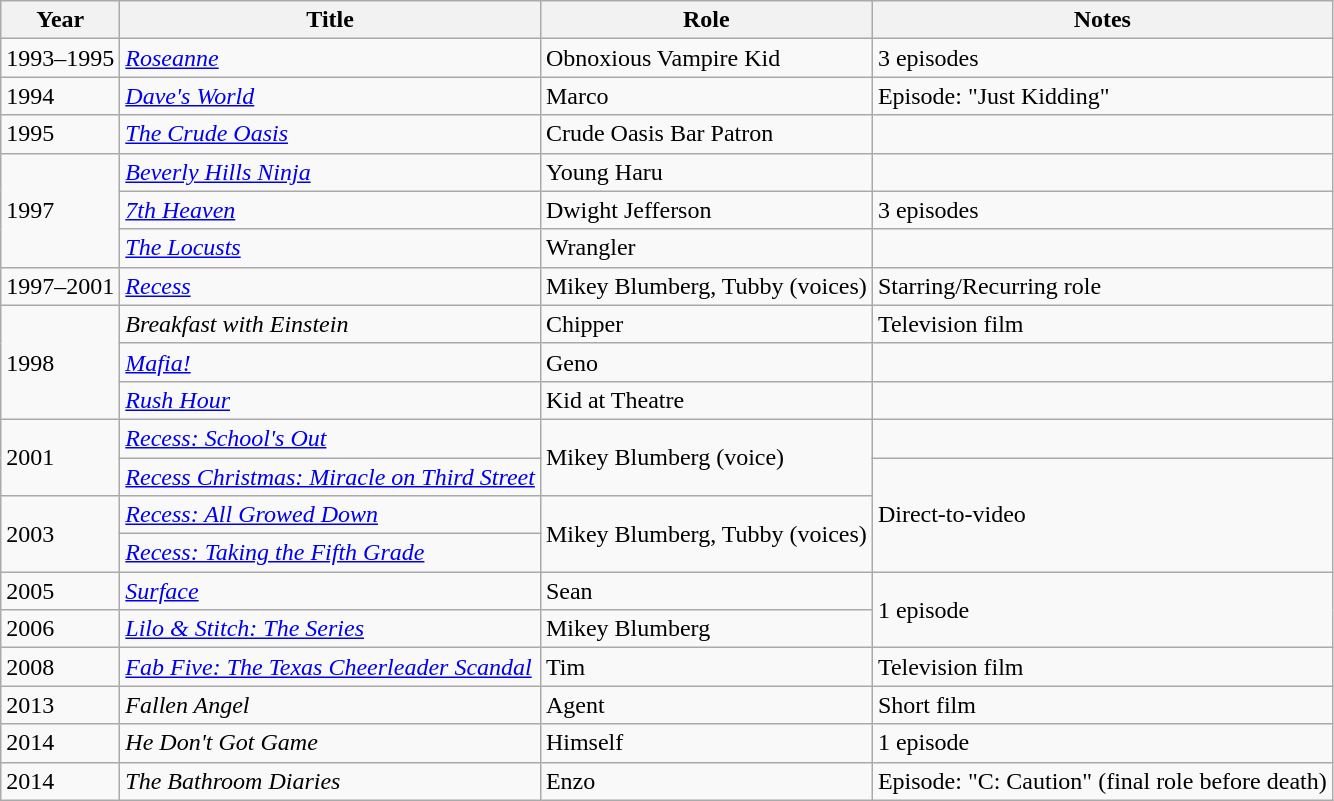<table class="wikitable sortable">
<tr>
<th>Year</th>
<th>Title</th>
<th>Role</th>
<th class="unsortable">Notes</th>
</tr>
<tr>
<td>1993–1995</td>
<td><em><a href='#'>Roseanne</a></em></td>
<td>Obnoxious Vampire Kid</td>
<td>3 episodes</td>
</tr>
<tr>
<td>1994</td>
<td><em><a href='#'>Dave's World</a></em></td>
<td>Marco</td>
<td>Episode: "Just Kidding"</td>
</tr>
<tr>
<td>1995</td>
<td><em><a href='#'>The Crude Oasis</a></em></td>
<td>Crude Oasis Bar Patron</td>
<td></td>
</tr>
<tr>
<td rowspan="3">1997</td>
<td><em><a href='#'>Beverly Hills Ninja</a></em></td>
<td>Young Haru</td>
<td></td>
</tr>
<tr>
<td><em><a href='#'>7th Heaven</a></em></td>
<td>Dwight Jefferson</td>
<td>3 episodes</td>
</tr>
<tr>
<td><em><a href='#'>The Locusts</a></em></td>
<td>Wrangler</td>
<td></td>
</tr>
<tr>
<td>1997–2001</td>
<td><em><a href='#'>Recess</a></em></td>
<td>Mikey Blumberg, Tubby (voices)</td>
<td>Starring/Recurring role</td>
</tr>
<tr>
<td rowspan="3">1998</td>
<td><em>Breakfast with Einstein</em></td>
<td>Chipper</td>
<td>Television film</td>
</tr>
<tr>
<td><em><a href='#'>Mafia!</a></em></td>
<td>Geno</td>
<td></td>
</tr>
<tr>
<td><em><a href='#'>Rush Hour</a></em></td>
<td>Kid at Theatre</td>
<td></td>
</tr>
<tr>
<td rowspan="2">2001</td>
<td><em><a href='#'>Recess: School's Out</a></em></td>
<td rowspan="2">Mikey Blumberg (voice)</td>
<td></td>
</tr>
<tr>
<td><em><a href='#'>Recess Christmas: Miracle on Third Street</a></em></td>
<td rowspan="3">Direct-to-video</td>
</tr>
<tr>
<td rowspan="2">2003</td>
<td><em><a href='#'>Recess: All Growed Down</a></em></td>
<td rowspan="2">Mikey Blumberg, Tubby (voices)</td>
</tr>
<tr>
<td><em><a href='#'>Recess: Taking the Fifth Grade</a></em></td>
</tr>
<tr>
<td>2005</td>
<td><em><a href='#'>Surface</a></em></td>
<td>Sean</td>
<td rowspan="2">1 episode</td>
</tr>
<tr>
<td>2006</td>
<td><em><a href='#'>Lilo & Stitch: The Series</a></em></td>
<td>Mikey Blumberg</td>
</tr>
<tr>
<td>2008</td>
<td><em><a href='#'>Fab Five: The Texas Cheerleader Scandal</a></em></td>
<td>Tim</td>
<td>Television film</td>
</tr>
<tr>
<td>2013</td>
<td><em>Fallen Angel</em></td>
<td>Agent</td>
<td>Short film</td>
</tr>
<tr>
<td>2014</td>
<td><em>He Don't Got Game</em></td>
<td>Himself</td>
<td>1 episode</td>
</tr>
<tr>
<td>2014</td>
<td><em>The Bathroom Diaries</em></td>
<td>Enzo</td>
<td>Episode: "C: Caution" (final role before death)</td>
</tr>
</table>
